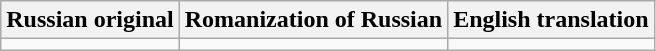<table class="wikitable" style="border-collapse:collapse; text-align: left; line-height= 1.2em:">
<tr bgcolor="#efefef">
<th>Russian original</th>
<th>Romanization of Russian</th>
<th>English translation</th>
</tr>
<tr style="vertical-align:top;white-space:nowrap;">
<td></td>
<td></td>
<td></td>
</tr>
</table>
